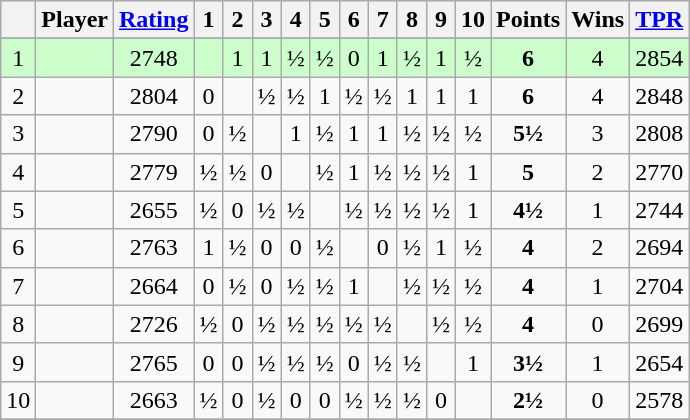<table class="wikitable" style="text-align:center;">
<tr>
<th></th>
<th>Player</th>
<th><a href='#'>Rating</a></th>
<th>1</th>
<th>2</th>
<th>3</th>
<th>4</th>
<th>5</th>
<th>6</th>
<th>7</th>
<th>8</th>
<th>9</th>
<th>10</th>
<th>Points</th>
<th>Wins</th>
<th><a href='#'>TPR</a></th>
</tr>
<tr>
</tr>
<tr style="background:#ccffcc;">
<td>1</td>
<td align=left><strong></strong></td>
<td>2748</td>
<td></td>
<td>1</td>
<td>1</td>
<td>½</td>
<td>½</td>
<td>0</td>
<td>1</td>
<td>½</td>
<td>1</td>
<td>½</td>
<td><strong>6</strong></td>
<td>4</td>
<td>2854</td>
</tr>
<tr>
<td>2</td>
<td align=left></td>
<td>2804</td>
<td>0</td>
<td></td>
<td>½</td>
<td>½</td>
<td>1</td>
<td>½</td>
<td>½</td>
<td>1</td>
<td>1</td>
<td>1</td>
<td><strong>6</strong></td>
<td>4</td>
<td>2848</td>
</tr>
<tr>
<td>3</td>
<td align=left></td>
<td>2790</td>
<td>0</td>
<td>½</td>
<td></td>
<td>1</td>
<td>½</td>
<td>1</td>
<td>1</td>
<td>½</td>
<td>½</td>
<td>½</td>
<td><strong>5½</strong></td>
<td>3</td>
<td>2808</td>
</tr>
<tr>
<td>4</td>
<td align=left></td>
<td>2779</td>
<td>½</td>
<td>½</td>
<td>0</td>
<td></td>
<td>½</td>
<td>1</td>
<td>½</td>
<td>½</td>
<td>½</td>
<td>1</td>
<td><strong>5</strong></td>
<td>2</td>
<td>2770</td>
</tr>
<tr>
<td>5</td>
<td align=left></td>
<td>2655</td>
<td>½</td>
<td>0</td>
<td>½</td>
<td>½</td>
<td></td>
<td>½</td>
<td>½</td>
<td>½</td>
<td>½</td>
<td>1</td>
<td><strong>4½</strong></td>
<td>1</td>
<td>2744</td>
</tr>
<tr>
<td>6</td>
<td align=left></td>
<td>2763</td>
<td>1</td>
<td>½</td>
<td>0</td>
<td>0</td>
<td>½</td>
<td></td>
<td>0</td>
<td>½</td>
<td>1</td>
<td>½</td>
<td><strong>4</strong></td>
<td>2</td>
<td>2694</td>
</tr>
<tr>
<td>7</td>
<td align=left></td>
<td>2664</td>
<td>0</td>
<td>½</td>
<td>0</td>
<td>½</td>
<td>½</td>
<td>1</td>
<td></td>
<td>½</td>
<td>½</td>
<td>½</td>
<td><strong>4</strong></td>
<td>1</td>
<td>2704</td>
</tr>
<tr>
<td>8</td>
<td align=left></td>
<td>2726</td>
<td>½</td>
<td>0</td>
<td>½</td>
<td>½</td>
<td>½</td>
<td>½</td>
<td>½</td>
<td></td>
<td>½</td>
<td>½</td>
<td><strong>4</strong></td>
<td>0</td>
<td>2699</td>
</tr>
<tr>
<td>9</td>
<td align=left></td>
<td>2765</td>
<td>0</td>
<td>0</td>
<td>½</td>
<td>½</td>
<td>½</td>
<td>0</td>
<td>½</td>
<td>½</td>
<td></td>
<td>1</td>
<td><strong>3½</strong></td>
<td>1</td>
<td>2654</td>
</tr>
<tr>
<td>10</td>
<td align=left></td>
<td>2663</td>
<td>½</td>
<td>0</td>
<td>½</td>
<td>0</td>
<td>0</td>
<td>½</td>
<td>½</td>
<td>½</td>
<td>0</td>
<td></td>
<td><strong>2½</strong></td>
<td>0</td>
<td>2578</td>
</tr>
<tr>
</tr>
</table>
